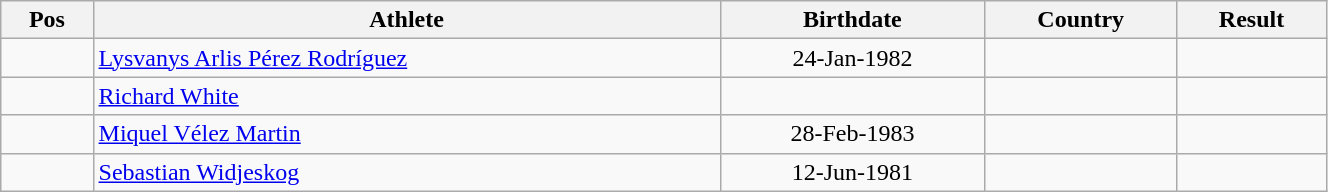<table class="wikitable"  style="text-align:center; width:70%;">
<tr>
<th>Pos</th>
<th>Athlete</th>
<th>Birthdate</th>
<th>Country</th>
<th>Result</th>
</tr>
<tr>
<td align=center></td>
<td align=left><a href='#'>Lysvanys Arlis Pérez Rodríguez</a></td>
<td>24-Jan-1982</td>
<td align=left></td>
<td></td>
</tr>
<tr>
<td align=center></td>
<td align=left><a href='#'>Richard White</a></td>
<td align=left></td>
<td align=left></td>
<td></td>
</tr>
<tr>
<td align=center></td>
<td align=left><a href='#'>Miquel Vélez Martin</a></td>
<td>28-Feb-1983</td>
<td align=left></td>
<td></td>
</tr>
<tr>
<td align=center></td>
<td align=left><a href='#'>Sebastian Widjeskog</a></td>
<td>12-Jun-1981</td>
<td align=left></td>
<td></td>
</tr>
</table>
